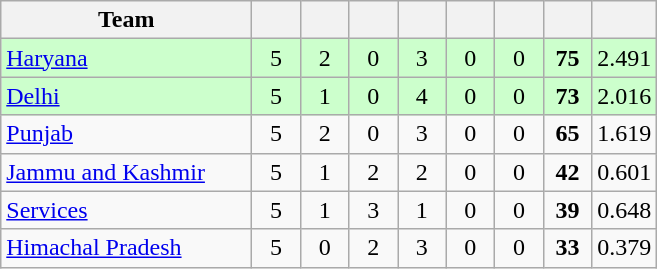<table class="wikitable" style="text-align:center">
<tr>
<th style="width:160px">Team</th>
<th style="width:25px"></th>
<th style="width:25px"></th>
<th style="width:25px"></th>
<th style="width:25px"></th>
<th style="width:25px"></th>
<th style="width:25px"></th>
<th style="width:25px"></th>
<th style="width:25px;"></th>
</tr>
<tr style="background:#cfc;">
<td style="text-align:left"><a href='#'>Haryana</a></td>
<td>5</td>
<td>2</td>
<td>0</td>
<td>3</td>
<td>0</td>
<td>0</td>
<td><strong>75</strong></td>
<td>2.491</td>
</tr>
<tr style="background:#cfc;">
<td style="text-align:left"><a href='#'>Delhi</a></td>
<td>5</td>
<td>1</td>
<td>0</td>
<td>4</td>
<td>0</td>
<td>0</td>
<td><strong>73</strong></td>
<td>2.016</td>
</tr>
<tr>
<td style="text-align:left"><a href='#'>Punjab</a></td>
<td>5</td>
<td>2</td>
<td>0</td>
<td>3</td>
<td>0</td>
<td>0</td>
<td><strong>65</strong></td>
<td>1.619</td>
</tr>
<tr>
<td style="text-align:left"><a href='#'>Jammu and Kashmir</a></td>
<td>5</td>
<td>1</td>
<td>2</td>
<td>2</td>
<td>0</td>
<td>0</td>
<td><strong>42</strong></td>
<td>0.601</td>
</tr>
<tr>
<td style="text-align:left"><a href='#'>Services</a></td>
<td>5</td>
<td>1</td>
<td>3</td>
<td>1</td>
<td>0</td>
<td>0</td>
<td><strong>39</strong></td>
<td>0.648</td>
</tr>
<tr>
<td style="text-align:left"><a href='#'>Himachal Pradesh</a></td>
<td>5</td>
<td>0</td>
<td>2</td>
<td>3</td>
<td>0</td>
<td>0</td>
<td><strong>33</strong></td>
<td>0.379</td>
</tr>
</table>
